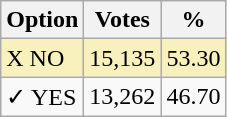<table class="wikitable">
<tr>
<th>Option</th>
<th>Votes</th>
<th>%</th>
</tr>
<tr>
<td style=background:#f8f1bd>X NO</td>
<td style=background:#f8f1bd>15,135</td>
<td style=background:#f8f1bd>53.30</td>
</tr>
<tr>
<td>✓ YES</td>
<td>13,262</td>
<td>46.70</td>
</tr>
</table>
